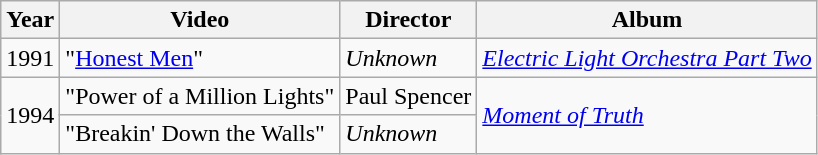<table class="wikitable">
<tr>
<th>Year</th>
<th>Video</th>
<th>Director</th>
<th>Album</th>
</tr>
<tr>
<td>1991</td>
<td>"<a href='#'>Honest Men</a>"</td>
<td><em>Unknown</em></td>
<td><em><a href='#'>Electric Light Orchestra Part Two</a></em></td>
</tr>
<tr>
<td rowspan=2>1994</td>
<td>"Power of a Million Lights"</td>
<td>Paul Spencer</td>
<td rowspan=2><em><a href='#'>Moment of Truth</a></em></td>
</tr>
<tr>
<td>"Breakin' Down the Walls"</td>
<td><em>Unknown</em></td>
</tr>
</table>
